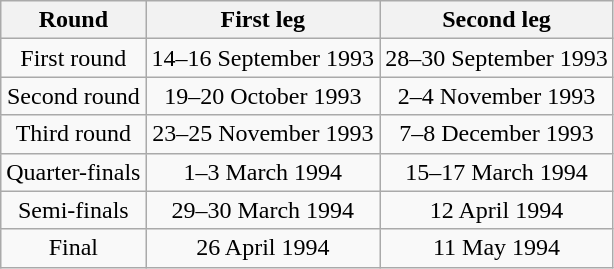<table class="wikitable" style="text-align:center">
<tr>
<th>Round</th>
<th>First leg</th>
<th>Second leg</th>
</tr>
<tr>
<td>First round</td>
<td>14–16 September 1993</td>
<td>28–30 September 1993</td>
</tr>
<tr>
<td>Second round</td>
<td>19–20 October 1993</td>
<td>2–4 November 1993</td>
</tr>
<tr>
<td>Third round</td>
<td>23–25 November 1993</td>
<td>7–8 December 1993</td>
</tr>
<tr>
<td>Quarter-finals</td>
<td>1–3 March 1994</td>
<td>15–17 March 1994</td>
</tr>
<tr>
<td>Semi-finals</td>
<td>29–30 March 1994</td>
<td>12 April 1994</td>
</tr>
<tr>
<td>Final</td>
<td>26 April 1994</td>
<td>11 May 1994</td>
</tr>
</table>
